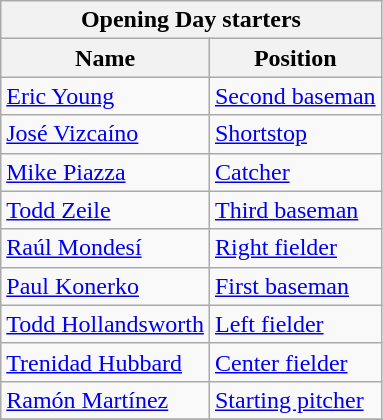<table class="wikitable" style="text-align:left">
<tr>
<th colspan="2">Opening Day starters</th>
</tr>
<tr>
<th>Name</th>
<th>Position</th>
</tr>
<tr>
<td><a href='#'>Eric Young</a></td>
<td><a href='#'>Second baseman</a></td>
</tr>
<tr>
<td><a href='#'>José Vizcaíno</a></td>
<td><a href='#'>Shortstop</a></td>
</tr>
<tr>
<td><a href='#'>Mike Piazza</a></td>
<td><a href='#'>Catcher</a></td>
</tr>
<tr>
<td><a href='#'>Todd Zeile</a></td>
<td><a href='#'>Third baseman</a></td>
</tr>
<tr>
<td><a href='#'>Raúl Mondesí</a></td>
<td><a href='#'>Right fielder</a></td>
</tr>
<tr>
<td><a href='#'>Paul Konerko</a></td>
<td><a href='#'>First baseman</a></td>
</tr>
<tr>
<td><a href='#'>Todd Hollandsworth</a></td>
<td><a href='#'>Left fielder</a></td>
</tr>
<tr>
<td><a href='#'>Trenidad Hubbard</a></td>
<td><a href='#'>Center fielder</a></td>
</tr>
<tr>
<td><a href='#'>Ramón Martínez</a></td>
<td><a href='#'>Starting pitcher</a></td>
</tr>
<tr>
</tr>
</table>
